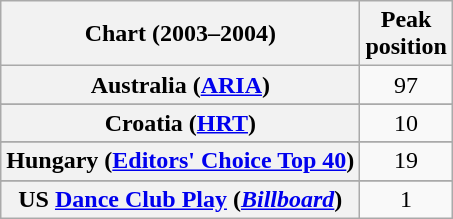<table class="wikitable sortable plainrowheaders">
<tr>
<th>Chart (2003–2004)</th>
<th>Peak<br>position</th>
</tr>
<tr>
<th scope="row">Australia (<a href='#'>ARIA</a>)</th>
<td align="center">97</td>
</tr>
<tr>
</tr>
<tr>
</tr>
<tr>
<th scope=row>Croatia (<a href='#'>HRT</a>)</th>
<td align="center">10</td>
</tr>
<tr>
</tr>
<tr>
<th scope="row">Hungary (<a href='#'>Editors' Choice Top 40</a>)</th>
<td align="center">19</td>
</tr>
<tr>
</tr>
<tr>
</tr>
<tr>
</tr>
<tr>
</tr>
<tr>
</tr>
<tr>
</tr>
<tr>
<th scope="row">US <a href='#'>Dance Club Play</a> (<em><a href='#'>Billboard</a></em>)</th>
<td align="center">1</td>
</tr>
</table>
